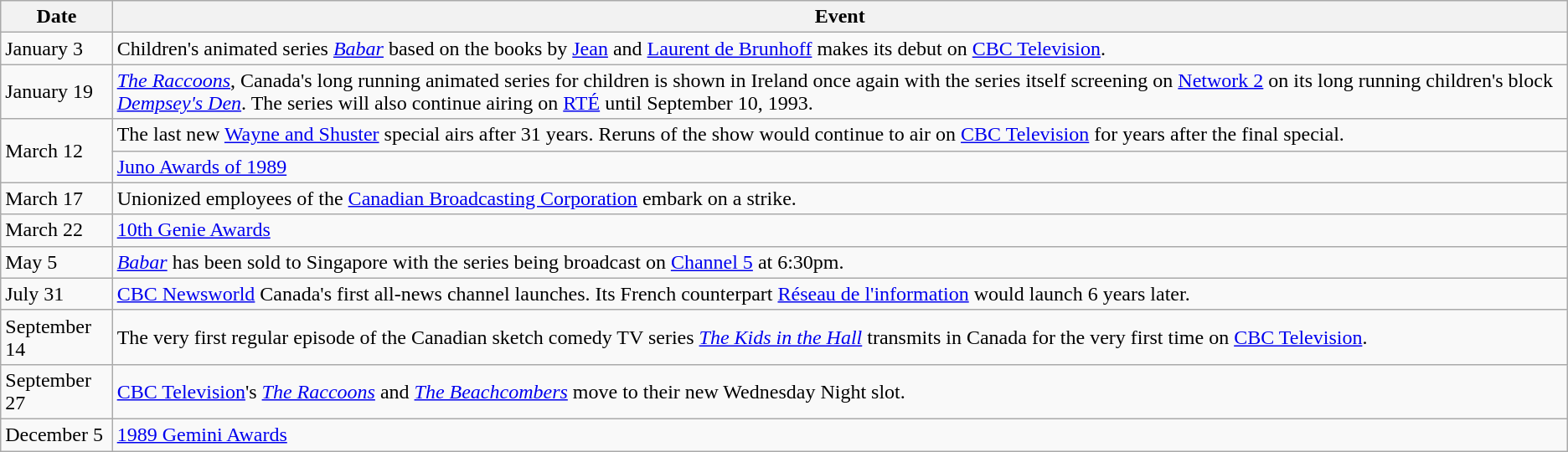<table class="wikitable">
<tr>
<th>Date</th>
<th>Event</th>
</tr>
<tr>
<td>January 3</td>
<td>Children's animated series <em><a href='#'>Babar</a></em> based on the books by <a href='#'>Jean</a> and <a href='#'>Laurent de Brunhoff</a> makes its debut on <a href='#'>CBC Television</a>.</td>
</tr>
<tr>
<td>January 19</td>
<td><em><a href='#'>The Raccoons</a></em>, Canada's long running animated series for children is shown in Ireland once again with the series itself screening on <a href='#'>Network 2</a> on its long running children's block <em><a href='#'>Dempsey's Den</a></em>. The series will also continue airing on <a href='#'>RTÉ</a> until September 10, 1993.</td>
</tr>
<tr>
<td rowspan=2>March 12</td>
<td>The last new <a href='#'>Wayne and Shuster</a> special airs after 31 years. Reruns of the show would continue to air on <a href='#'>CBC Television</a> for years after the final special.</td>
</tr>
<tr>
<td><a href='#'>Juno Awards of 1989</a></td>
</tr>
<tr>
<td>March 17</td>
<td>Unionized employees of the <a href='#'>Canadian Broadcasting Corporation</a> embark on a strike.</td>
</tr>
<tr>
<td>March 22</td>
<td><a href='#'>10th Genie Awards</a></td>
</tr>
<tr>
<td>May 5</td>
<td><em><a href='#'>Babar</a></em> has been sold to Singapore with the series being broadcast on <a href='#'>Channel 5</a> at 6:30pm.</td>
</tr>
<tr>
<td>July 31</td>
<td><a href='#'>CBC Newsworld</a> Canada's first all-news channel launches. Its French counterpart <a href='#'>Réseau de l'information</a> would launch 6 years later.</td>
</tr>
<tr>
<td>September 14</td>
<td>The very first regular episode of the Canadian sketch comedy TV series <em><a href='#'>The Kids in the Hall</a></em> transmits in Canada for the very first time on <a href='#'>CBC Television</a>.</td>
</tr>
<tr>
<td>September 27</td>
<td><a href='#'>CBC Television</a>'s <em><a href='#'>The Raccoons</a></em> and <em><a href='#'>The Beachcombers</a></em> move to their new Wednesday Night slot.</td>
</tr>
<tr>
<td>December 5</td>
<td><a href='#'>1989 Gemini Awards</a></td>
</tr>
</table>
